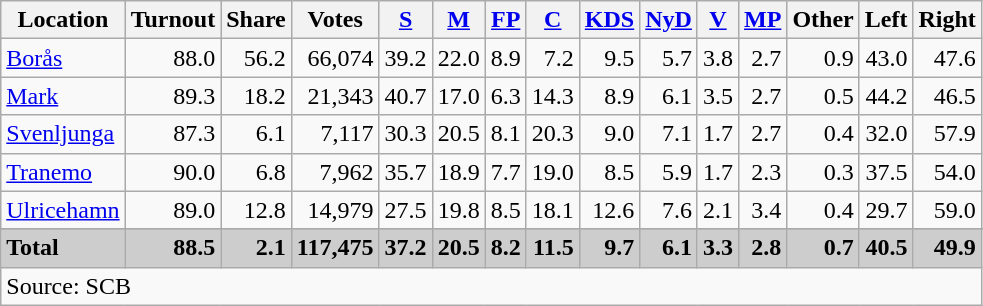<table class="wikitable sortable" style=text-align:right>
<tr>
<th>Location</th>
<th>Turnout</th>
<th>Share</th>
<th>Votes</th>
<th><a href='#'>S</a></th>
<th><a href='#'>M</a></th>
<th><a href='#'>FP</a></th>
<th><a href='#'>C</a></th>
<th><a href='#'>KDS</a></th>
<th><a href='#'>NyD</a></th>
<th><a href='#'>V</a></th>
<th><a href='#'>MP</a></th>
<th>Other</th>
<th>Left</th>
<th>Right</th>
</tr>
<tr>
<td align=left><a href='#'>Borås</a></td>
<td>88.0</td>
<td>56.2</td>
<td>66,074</td>
<td>39.2</td>
<td>22.0</td>
<td>8.9</td>
<td>7.2</td>
<td>9.5</td>
<td>5.7</td>
<td>3.8</td>
<td>2.7</td>
<td>0.9</td>
<td>43.0</td>
<td>47.6</td>
</tr>
<tr>
<td align=left><a href='#'>Mark</a></td>
<td>89.3</td>
<td>18.2</td>
<td>21,343</td>
<td>40.7</td>
<td>17.0</td>
<td>6.3</td>
<td>14.3</td>
<td>8.9</td>
<td>6.1</td>
<td>3.5</td>
<td>2.7</td>
<td>0.5</td>
<td>44.2</td>
<td>46.5</td>
</tr>
<tr>
<td align=left><a href='#'>Svenljunga</a></td>
<td>87.3</td>
<td>6.1</td>
<td>7,117</td>
<td>30.3</td>
<td>20.5</td>
<td>8.1</td>
<td>20.3</td>
<td>9.0</td>
<td>7.1</td>
<td>1.7</td>
<td>2.7</td>
<td>0.4</td>
<td>32.0</td>
<td>57.9</td>
</tr>
<tr>
<td align=left><a href='#'>Tranemo</a></td>
<td>90.0</td>
<td>6.8</td>
<td>7,962</td>
<td>35.7</td>
<td>18.9</td>
<td>7.7</td>
<td>19.0</td>
<td>8.5</td>
<td>5.9</td>
<td>1.7</td>
<td>2.3</td>
<td>0.3</td>
<td>37.5</td>
<td>54.0</td>
</tr>
<tr>
<td align=left><a href='#'>Ulricehamn</a></td>
<td>89.0</td>
<td>12.8</td>
<td>14,979</td>
<td>27.5</td>
<td>19.8</td>
<td>8.5</td>
<td>18.1</td>
<td>12.6</td>
<td>7.6</td>
<td>2.1</td>
<td>3.4</td>
<td>0.4</td>
<td>29.7</td>
<td>59.0</td>
</tr>
<tr>
</tr>
<tr style="background:#CDCDCD;">
<td align=left><strong>Total</strong></td>
<td><strong>88.5</strong></td>
<td><strong>2.1</strong></td>
<td><strong>117,475</strong></td>
<td><strong>37.2</strong></td>
<td><strong>20.5</strong></td>
<td><strong>8.2</strong></td>
<td><strong>11.5</strong></td>
<td><strong>9.7</strong></td>
<td><strong>6.1</strong></td>
<td><strong>3.3</strong></td>
<td><strong>2.8</strong></td>
<td><strong>0.7</strong></td>
<td><strong>40.5</strong></td>
<td><strong>49.9</strong></td>
</tr>
<tr>
<td align=left colspan=15>Source: SCB </td>
</tr>
</table>
